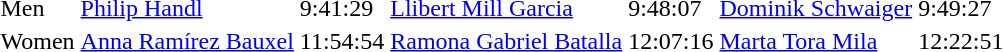<table>
<tr>
<td align="left">Men</td>
<td> <a href='#'>Philip Handl</a></td>
<td>9:41:29</td>
<td> <a href='#'>Llibert Mill Garcia</a></td>
<td>9:48:07</td>
<td> <a href='#'>Dominik Schwaiger</a></td>
<td>9:49:27</td>
</tr>
<tr>
<td align="left">Women</td>
<td> <a href='#'>Anna Ramírez Bauxel</a></td>
<td>11:54:54</td>
<td> <a href='#'>Ramona Gabriel Batalla</a></td>
<td>12:07:16</td>
<td> <a href='#'>Marta Tora Mila</a></td>
<td>12:22:51</td>
</tr>
</table>
